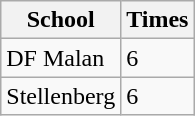<table class="wikitable">
<tr>
<th>School</th>
<th>Times</th>
</tr>
<tr>
<td>DF Malan</td>
<td>6</td>
</tr>
<tr>
<td>Stellenberg</td>
<td>6</td>
</tr>
</table>
